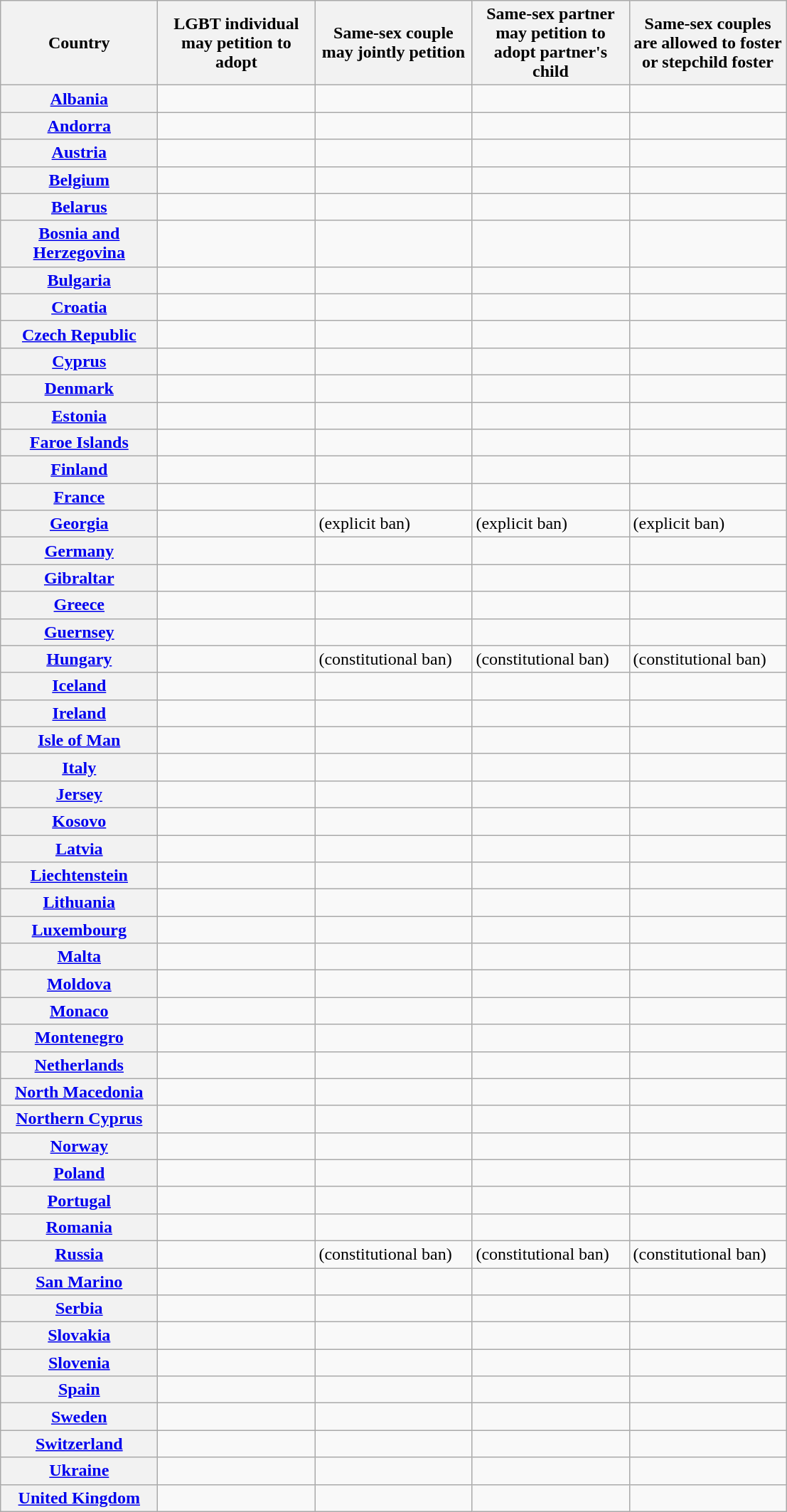<table class="wikitable">
<tr>
<th scope="col" style="width:140px">Country</th>
<th scope="col" style="width:140px">LGBT individual may petition to adopt</th>
<th scope="col" style="width:140px">Same-sex couple may jointly petition</th>
<th scope="col" style="width:140px">Same-sex partner may petition to adopt partner's child</th>
<th scope="col" style="width:140px">Same-sex couples are allowed to foster or stepchild foster</th>
</tr>
<tr>
<th><a href='#'>Albania</a></th>
<td></td>
<td></td>
<td></td>
<td></td>
</tr>
<tr>
<th><a href='#'>Andorra</a> </th>
<td></td>
<td></td>
<td></td>
<td></td>
</tr>
<tr>
<th><a href='#'>Austria</a> </th>
<td></td>
<td></td>
<td></td>
<td></td>
</tr>
<tr>
<th><a href='#'>Belgium</a> </th>
<td></td>
<td></td>
<td></td>
<td></td>
</tr>
<tr>
<th><a href='#'>Belarus</a></th>
<td></td>
<td></td>
<td></td>
<td></td>
</tr>
<tr>
<th><a href='#'>Bosnia and Herzegovina</a></th>
<td></td>
<td></td>
<td></td>
<td></td>
</tr>
<tr>
<th><a href='#'>Bulgaria</a></th>
<td></td>
<td></td>
<td></td>
<td></td>
</tr>
<tr>
<th><a href='#'>Croatia</a></th>
<td></td>
<td></td>
<td></td>
<td></td>
</tr>
<tr>
<th><a href='#'>Czech Republic</a></th>
<td></td>
<td></td>
<td></td>
<td></td>
</tr>
<tr>
<th><a href='#'>Cyprus</a></th>
<td></td>
<td></td>
<td></td>
<td></td>
</tr>
<tr>
<th><a href='#'>Denmark</a> </th>
<td></td>
<td></td>
<td></td>
<td></td>
</tr>
<tr>
<th><a href='#'>Estonia</a> </th>
<td></td>
<td></td>
<td></td>
<td></td>
</tr>
<tr>
<th><a href='#'>Faroe Islands</a> </th>
<td></td>
<td></td>
<td></td>
<td></td>
</tr>
<tr>
<th><a href='#'>Finland</a> </th>
<td></td>
<td></td>
<td></td>
<td></td>
</tr>
<tr>
<th><a href='#'>France</a> </th>
<td></td>
<td></td>
<td></td>
<td></td>
</tr>
<tr>
<th><a href='#'>Georgia</a></th>
<td></td>
<td> (explicit ban)</td>
<td> (explicit ban)</td>
<td> (explicit ban)</td>
</tr>
<tr>
<th><a href='#'>Germany</a> </th>
<td></td>
<td></td>
<td></td>
<td></td>
</tr>
<tr>
<th><a href='#'>Gibraltar</a> </th>
<td></td>
<td></td>
<td></td>
<td></td>
</tr>
<tr>
<th><a href='#'>Greece</a> </th>
<td></td>
<td></td>
<td></td>
<td></td>
</tr>
<tr>
<th><a href='#'>Guernsey</a> </th>
<td></td>
<td></td>
<td></td>
<td></td>
</tr>
<tr>
<th><a href='#'>Hungary</a></th>
<td></td>
<td> (constitutional ban)</td>
<td> (constitutional ban)</td>
<td> (constitutional ban)</td>
</tr>
<tr>
<th><a href='#'>Iceland</a> </th>
<td></td>
<td></td>
<td></td>
<td></td>
</tr>
<tr>
<th><a href='#'>Ireland</a> </th>
<td></td>
<td></td>
<td></td>
<td></td>
</tr>
<tr>
<th><a href='#'>Isle of Man</a> </th>
<td></td>
<td></td>
<td></td>
<td></td>
</tr>
<tr>
<th><a href='#'>Italy</a></th>
<td></td>
<td></td>
<td></td>
<td></td>
</tr>
<tr>
<th><a href='#'>Jersey</a> </th>
<td></td>
<td></td>
<td></td>
<td></td>
</tr>
<tr>
<th><a href='#'>Kosovo</a></th>
<td></td>
<td></td>
<td></td>
<td></td>
</tr>
<tr>
<th><a href='#'>Latvia</a></th>
<td></td>
<td></td>
<td></td>
<td></td>
</tr>
<tr>
<th><a href='#'>Liechtenstein</a> </th>
<td></td>
<td></td>
<td></td>
<td></td>
</tr>
<tr>
<th><a href='#'>Lithuania</a></th>
<td></td>
<td></td>
<td></td>
<td></td>
</tr>
<tr>
<th><a href='#'>Luxembourg</a> </th>
<td></td>
<td></td>
<td></td>
<td></td>
</tr>
<tr>
<th><a href='#'>Malta</a> </th>
<td></td>
<td></td>
<td></td>
<td></td>
</tr>
<tr>
<th><a href='#'>Moldova</a></th>
<td></td>
<td></td>
<td></td>
<td></td>
</tr>
<tr>
<th><a href='#'>Monaco</a></th>
<td></td>
<td></td>
<td></td>
<td></td>
</tr>
<tr>
<th><a href='#'>Montenegro</a></th>
<td></td>
<td></td>
<td></td>
<td></td>
</tr>
<tr>
<th><a href='#'>Netherlands</a> </th>
<td></td>
<td></td>
<td></td>
<td></td>
</tr>
<tr>
<th><a href='#'>North Macedonia</a></th>
<td></td>
<td></td>
<td></td>
<td></td>
</tr>
<tr>
<th><a href='#'>Northern Cyprus</a></th>
<td></td>
<td></td>
<td></td>
<td></td>
</tr>
<tr>
<th><a href='#'>Norway</a> </th>
<td></td>
<td></td>
<td></td>
<td></td>
</tr>
<tr>
<th><a href='#'>Poland</a></th>
<td></td>
<td></td>
<td></td>
<td></td>
</tr>
<tr>
<th><a href='#'>Portugal</a> </th>
<td></td>
<td></td>
<td></td>
<td></td>
</tr>
<tr>
<th><a href='#'>Romania</a></th>
<td></td>
<td></td>
<td></td>
<td></td>
</tr>
<tr>
<th><a href='#'>Russia</a></th>
<td></td>
<td> (constitutional ban)</td>
<td> (constitutional ban)</td>
<td> (constitutional ban)</td>
</tr>
<tr>
<th><a href='#'>San Marino</a></th>
<td></td>
<td></td>
<td></td>
<td></td>
</tr>
<tr>
<th><a href='#'>Serbia</a></th>
<td></td>
<td></td>
<td></td>
<td></td>
</tr>
<tr>
<th><a href='#'>Slovakia</a></th>
<td></td>
<td></td>
<td></td>
<td></td>
</tr>
<tr>
<th><a href='#'>Slovenia</a> </th>
<td></td>
<td></td>
<td></td>
<td></td>
</tr>
<tr>
<th><a href='#'>Spain</a> </th>
<td></td>
<td></td>
<td></td>
<td></td>
</tr>
<tr>
<th><a href='#'>Sweden</a> </th>
<td></td>
<td></td>
<td></td>
<td></td>
</tr>
<tr>
<th><a href='#'>Switzerland</a> </th>
<td></td>
<td></td>
<td></td>
<td></td>
</tr>
<tr>
<th><a href='#'>Ukraine</a></th>
<td></td>
<td></td>
<td></td>
<td></td>
</tr>
<tr>
<th><a href='#'>United Kingdom</a> </th>
<td></td>
<td></td>
<td></td>
<td></td>
</tr>
</table>
